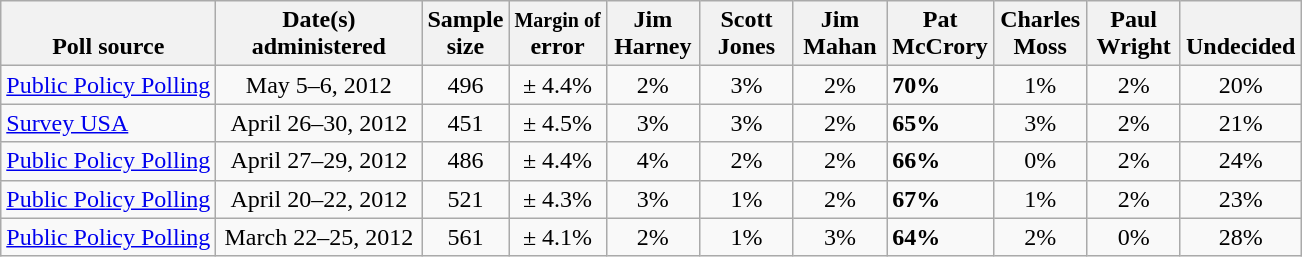<table class="wikitable">
<tr valign= bottom>
<th>Poll source</th>
<th style="width:130px;">Date(s)<br>administered</th>
<th class=small>Sample<br>size</th>
<th><small>Margin of</small><br>error</th>
<th style="width:55px;">Jim<br>Harney</th>
<th style="width:55px;">Scott<br>Jones</th>
<th style="width:55px;">Jim<br>Mahan</th>
<th style="width:55px;">Pat<br>McCrory</th>
<th style="width:55px;">Charles<br>Moss</th>
<th style="width:55px;">Paul<br>Wright</th>
<th style="width:55px;">Undecided</th>
</tr>
<tr>
<td><a href='#'>Public Policy Polling</a></td>
<td align=center>May 5–6, 2012</td>
<td align=center>496</td>
<td align=center>± 4.4%</td>
<td align=center>2%</td>
<td align=center>3%</td>
<td align=center>2%</td>
<td><strong>70%</strong></td>
<td align=center>1%</td>
<td align=center>2%</td>
<td align=center>20%</td>
</tr>
<tr>
<td><a href='#'>Survey USA</a></td>
<td align=center>April 26–30, 2012</td>
<td align=center>451</td>
<td align=center>± 4.5%</td>
<td align=center>3%</td>
<td align=center>3%</td>
<td align=center>2%</td>
<td><strong>65%</strong></td>
<td align=center>3%</td>
<td align=center>2%</td>
<td align=center>21%</td>
</tr>
<tr>
<td><a href='#'>Public Policy Polling</a></td>
<td align=center>April 27–29, 2012</td>
<td align=center>486</td>
<td align=center>± 4.4%</td>
<td align=center>4%</td>
<td align=center>2%</td>
<td align=center>2%</td>
<td><strong>66%</strong></td>
<td align=center>0%</td>
<td align=center>2%</td>
<td align=center>24%</td>
</tr>
<tr>
<td><a href='#'>Public Policy Polling</a></td>
<td align=center>April 20–22, 2012</td>
<td align=center>521</td>
<td align=center>± 4.3%</td>
<td align=center>3%</td>
<td align=center>1%</td>
<td align=center>2%</td>
<td><strong>67%</strong></td>
<td align=center>1%</td>
<td align=center>2%</td>
<td align=center>23%</td>
</tr>
<tr>
<td><a href='#'>Public Policy Polling</a></td>
<td align=center>March 22–25, 2012</td>
<td align=center>561</td>
<td align=center>± 4.1%</td>
<td align=center>2%</td>
<td align=center>1%</td>
<td align=center>3%</td>
<td><strong>64%</strong></td>
<td align=center>2%</td>
<td align=center>0%</td>
<td align=center>28%</td>
</tr>
</table>
